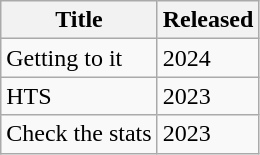<table class="wikitable">
<tr>
<th>Title</th>
<th>Released</th>
</tr>
<tr>
<td>Getting to it</td>
<td>2024</td>
</tr>
<tr>
<td>HTS</td>
<td>2023</td>
</tr>
<tr>
<td>Check the stats</td>
<td>2023</td>
</tr>
</table>
